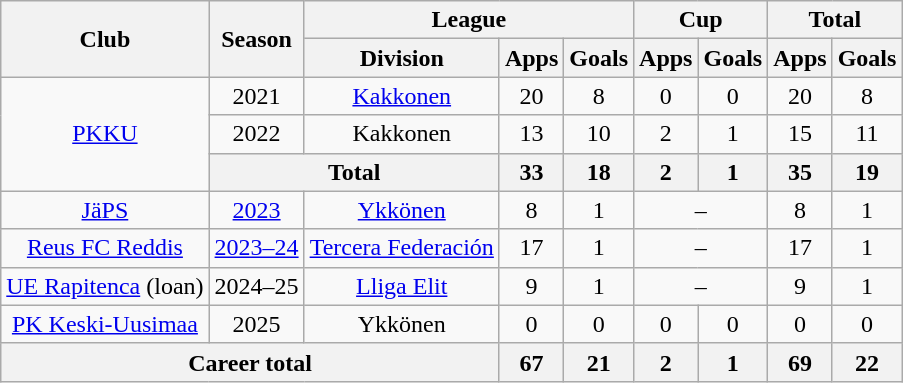<table class="wikitable" style="text-align:center">
<tr>
<th rowspan="2">Club</th>
<th rowspan="2">Season</th>
<th colspan="3">League</th>
<th colspan="2">Cup</th>
<th colspan="2">Total</th>
</tr>
<tr>
<th>Division</th>
<th>Apps</th>
<th>Goals</th>
<th>Apps</th>
<th>Goals</th>
<th>Apps</th>
<th>Goals</th>
</tr>
<tr>
<td rowspan="3"><a href='#'>PKKU</a></td>
<td>2021</td>
<td><a href='#'>Kakkonen</a></td>
<td>20</td>
<td>8</td>
<td>0</td>
<td>0</td>
<td>20</td>
<td>8</td>
</tr>
<tr>
<td>2022</td>
<td>Kakkonen</td>
<td>13</td>
<td>10</td>
<td>2</td>
<td>1</td>
<td>15</td>
<td>11</td>
</tr>
<tr>
<th colspan="2">Total</th>
<th>33</th>
<th>18</th>
<th>2</th>
<th>1</th>
<th>35</th>
<th>19</th>
</tr>
<tr>
<td><a href='#'>JäPS</a></td>
<td><a href='#'>2023</a></td>
<td><a href='#'>Ykkönen</a></td>
<td>8</td>
<td>1</td>
<td colspan="2">–</td>
<td>8</td>
<td>1</td>
</tr>
<tr>
<td><a href='#'>Reus FC Reddis</a></td>
<td><a href='#'>2023–24</a></td>
<td><a href='#'>Tercera Federación</a></td>
<td>17</td>
<td>1</td>
<td colspan="2">–</td>
<td>17</td>
<td>1</td>
</tr>
<tr>
<td><a href='#'>UE Rapitenca</a> (loan)</td>
<td>2024–25</td>
<td><a href='#'>Lliga Elit</a></td>
<td>9</td>
<td>1</td>
<td colspan=2>–</td>
<td>9</td>
<td>1</td>
</tr>
<tr>
<td><a href='#'>PK Keski-Uusimaa</a></td>
<td>2025</td>
<td>Ykkönen</td>
<td>0</td>
<td>0</td>
<td>0</td>
<td>0</td>
<td>0</td>
<td>0</td>
</tr>
<tr>
<th colspan="3">Career total</th>
<th>67</th>
<th>21</th>
<th>2</th>
<th>1</th>
<th>69</th>
<th>22</th>
</tr>
</table>
